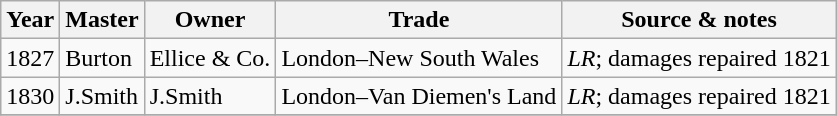<table class="wikitable">
<tr>
<th>Year</th>
<th>Master</th>
<th>Owner</th>
<th>Trade</th>
<th>Source & notes</th>
</tr>
<tr>
<td>1827</td>
<td>Burton</td>
<td>Ellice & Co.</td>
<td>London–New South Wales</td>
<td><em>LR</em>; damages repaired  1821</td>
</tr>
<tr>
<td>1830</td>
<td>J.Smith</td>
<td>J.Smith</td>
<td>London–Van Diemen's Land</td>
<td><em>LR</em>; damages repaired  1821</td>
</tr>
<tr>
</tr>
</table>
